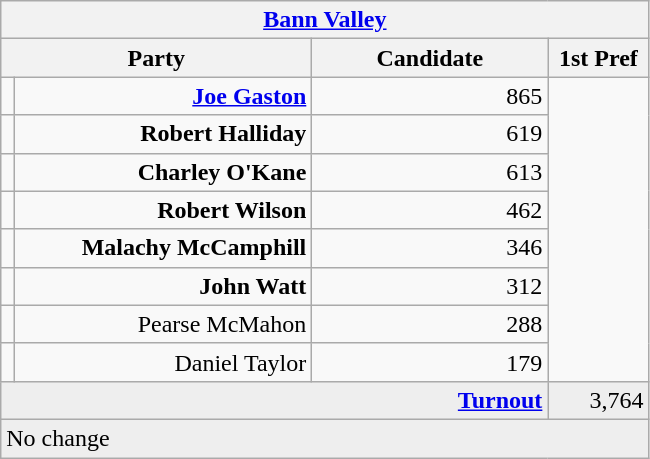<table class="wikitable">
<tr>
<th colspan="4" align="center"><a href='#'>Bann Valley</a></th>
</tr>
<tr>
<th colspan="2" align="center" width=200>Party</th>
<th width=150>Candidate</th>
<th width=60>1st Pref</th>
</tr>
<tr>
<td></td>
<td align="right"><strong><a href='#'>Joe Gaston</a></strong></td>
<td align="right">865</td>
</tr>
<tr>
<td></td>
<td align="right"><strong>Robert Halliday</strong></td>
<td align="right">619</td>
</tr>
<tr>
<td></td>
<td align="right"><strong>Charley O'Kane</strong></td>
<td align="right">613</td>
</tr>
<tr>
<td></td>
<td align="right"><strong>Robert Wilson</strong></td>
<td align="right">462</td>
</tr>
<tr>
<td></td>
<td align="right"><strong>Malachy McCamphill</strong></td>
<td align="right">346</td>
</tr>
<tr>
<td></td>
<td align="right"><strong>John Watt</strong></td>
<td align="right">312</td>
</tr>
<tr>
<td></td>
<td align="right">Pearse McMahon</td>
<td align="right">288</td>
</tr>
<tr>
<td></td>
<td align="right">Daniel Taylor</td>
<td align="right">179</td>
</tr>
<tr bgcolor="EEEEEE">
<td colspan=3 align="right"><strong><a href='#'>Turnout</a></strong></td>
<td align="right">3,764</td>
</tr>
<tr bgcolor="EEEEEE">
<td colspan=4>No change</td>
</tr>
</table>
